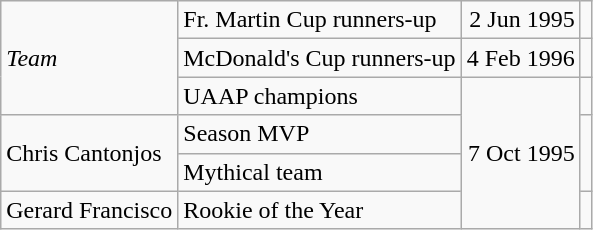<table class=wikitable>
<tr>
<td rowspan=3><em>Team</em></td>
<td>Fr. Martin Cup runners-up</td>
<td align=right>2 Jun 1995</td>
<td align=center></td>
</tr>
<tr>
<td>McDonald's Cup runners-up</td>
<td align=right>4 Feb 1996</td>
<td align=center></td>
</tr>
<tr>
<td>UAAP champions</td>
<td align=right rowspan=4>7 Oct 1995</td>
<td align=center></td>
</tr>
<tr>
<td rowspan=2>Chris Cantonjos</td>
<td>Season MVP</td>
<td align=center rowspan=2></td>
</tr>
<tr>
<td>Mythical team</td>
</tr>
<tr>
<td>Gerard Francisco</td>
<td>Rookie of the Year</td>
<td align=center></td>
</tr>
</table>
